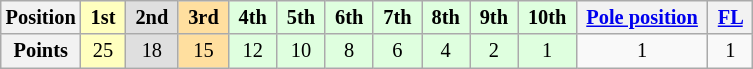<table class="wikitable" style="font-size:85%; text-align:center">
<tr>
<th>Position</th>
<td style="background:#ffffbf;"> <strong>1st</strong> </td>
<td style="background:#dfdfdf;"> <strong>2nd</strong> </td>
<td style="background:#ffdf9f;"> <strong>3rd</strong> </td>
<td style="background:#dfffdf;"> <strong>4th</strong> </td>
<td style="background:#dfffdf;"> <strong>5th</strong> </td>
<td style="background:#dfffdf;"> <strong>6th</strong> </td>
<td style="background:#dfffdf;"> <strong>7th</strong> </td>
<td style="background:#dfffdf;"> <strong>8th</strong> </td>
<td style="background:#dfffdf;"> <strong>9th</strong> </td>
<td style="background:#dfffdf;"> <strong>10th</strong> </td>
<th> <strong><a href='#'>Pole position</a></strong> </th>
<th> <strong><a href='#'>FL</a></strong> </th>
</tr>
<tr>
<th>Points</th>
<td style="background:#ffffbf;">25</td>
<td style="background:#dfdfdf;">18</td>
<td style="background:#ffdf9f;">15</td>
<td style="background:#dfffdf;">12</td>
<td style="background:#dfffdf;">10</td>
<td style="background:#dfffdf;">8</td>
<td style="background:#dfffdf;">6</td>
<td style="background:#dfffdf;">4</td>
<td style="background:#dfffdf;">2</td>
<td style="background:#dfffdf;">1</td>
<td>1</td>
<td>1</td>
</tr>
</table>
